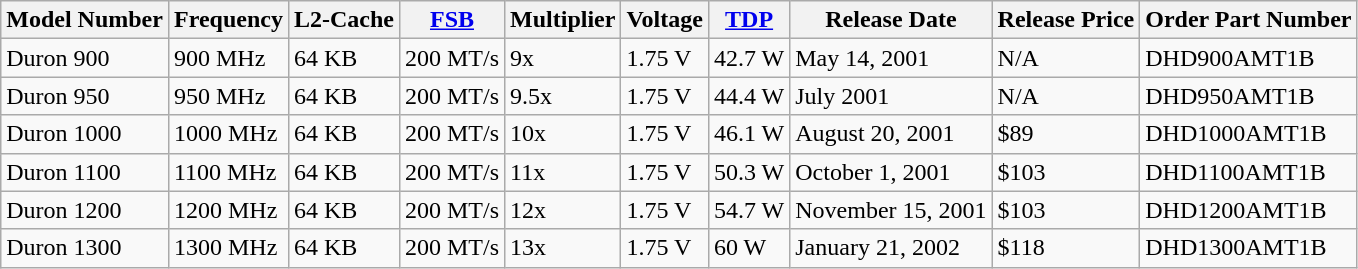<table class="wikitable">
<tr>
<th>Model Number</th>
<th>Frequency</th>
<th>L2-Cache</th>
<th><a href='#'>FSB</a></th>
<th>Multiplier</th>
<th>Voltage</th>
<th><a href='#'>TDP</a></th>
<th>Release Date</th>
<th>Release Price</th>
<th>Order Part Number</th>
</tr>
<tr>
<td>Duron 900</td>
<td>900 MHz</td>
<td>64 KB</td>
<td>200 MT/s</td>
<td>9x</td>
<td>1.75 V</td>
<td>42.7 W</td>
<td>May 14, 2001</td>
<td>N/A</td>
<td>DHD900AMT1B</td>
</tr>
<tr>
<td>Duron 950</td>
<td>950 MHz</td>
<td>64 KB</td>
<td>200 MT/s</td>
<td>9.5x</td>
<td>1.75 V</td>
<td>44.4 W</td>
<td>July 2001</td>
<td>N/A</td>
<td>DHD950AMT1B</td>
</tr>
<tr>
<td>Duron 1000</td>
<td>1000 MHz</td>
<td>64 KB</td>
<td>200 MT/s</td>
<td>10x</td>
<td>1.75 V</td>
<td>46.1 W</td>
<td>August 20, 2001</td>
<td>$89</td>
<td>DHD1000AMT1B</td>
</tr>
<tr>
<td>Duron 1100</td>
<td>1100 MHz</td>
<td>64 KB</td>
<td>200 MT/s</td>
<td>11x</td>
<td>1.75 V</td>
<td>50.3 W</td>
<td>October 1, 2001</td>
<td>$103</td>
<td>DHD1100AMT1B</td>
</tr>
<tr>
<td>Duron 1200</td>
<td>1200 MHz</td>
<td>64 KB</td>
<td>200 MT/s</td>
<td>12x</td>
<td>1.75 V</td>
<td>54.7 W</td>
<td>November 15, 2001</td>
<td>$103</td>
<td>DHD1200AMT1B</td>
</tr>
<tr>
<td>Duron 1300</td>
<td>1300 MHz</td>
<td>64 KB</td>
<td>200 MT/s</td>
<td>13x</td>
<td>1.75 V</td>
<td>60 W</td>
<td>January 21, 2002</td>
<td>$118</td>
<td>DHD1300AMT1B</td>
</tr>
</table>
